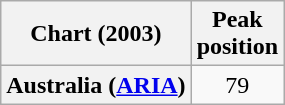<table class="wikitable plainrowheaders" style="text-align:center">
<tr>
<th>Chart (2003)</th>
<th>Peak<br>position</th>
</tr>
<tr>
<th scope="row">Australia (<a href='#'>ARIA</a>)</th>
<td>79</td>
</tr>
</table>
